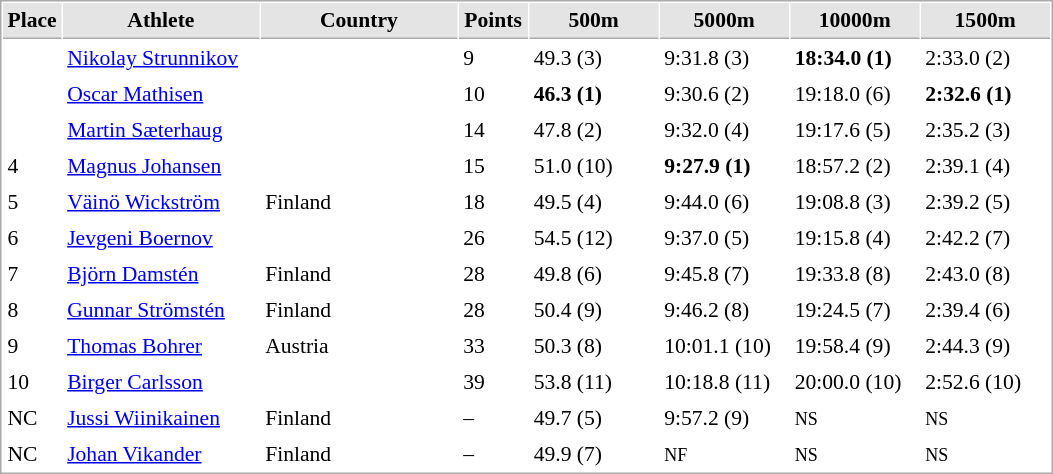<table cellspacing="1" cellpadding="3" style="border:1px solid #AAAAAA;font-size:90%">
<tr bgcolor="#E4E4E4">
<th style="border-bottom:1px solid #AAAAAA" width=15>Place</th>
<th style="border-bottom:1px solid #AAAAAA" width=125>Athlete</th>
<th style="border-bottom:1px solid #AAAAAA" width=125>Country</th>
<th style="border-bottom:1px solid #AAAAAA" width=40>Points</th>
<th style="border-bottom:1px solid #AAAAAA" width=80>500m</th>
<th style="border-bottom:1px solid #AAAAAA" width=80>5000m</th>
<th style="border-bottom:1px solid #AAAAAA" width=80>10000m</th>
<th style="border-bottom:1px solid #AAAAAA" width=80>1500m</th>
</tr>
<tr>
<td></td>
<td><a href='#'>Nikolay Strunnikov</a></td>
<td></td>
<td>9</td>
<td>49.3 (3)</td>
<td>9:31.8 (3)</td>
<td><strong>18:34.0 (1)</strong></td>
<td>2:33.0 (2)</td>
</tr>
<tr>
<td></td>
<td><a href='#'>Oscar Mathisen</a></td>
<td></td>
<td>10</td>
<td><strong>46.3 (1)</strong></td>
<td>9:30.6 (2)</td>
<td>19:18.0 (6)</td>
<td><strong>2:32.6 (1)</strong></td>
</tr>
<tr>
<td></td>
<td><a href='#'>Martin Sæterhaug</a></td>
<td></td>
<td>14</td>
<td>47.8 (2)</td>
<td>9:32.0 (4)</td>
<td>19:17.6 (5)</td>
<td>2:35.2 (3)</td>
</tr>
<tr>
<td>4</td>
<td><a href='#'>Magnus Johansen</a></td>
<td></td>
<td>15</td>
<td>51.0 (10)</td>
<td><strong>9:27.9 (1)</strong></td>
<td>18:57.2 (2)</td>
<td>2:39.1 (4)</td>
</tr>
<tr>
<td>5</td>
<td><a href='#'>Väinö Wickström</a></td>
<td> Finland</td>
<td>18</td>
<td>49.5 (4)</td>
<td>9:44.0 (6)</td>
<td>19:08.8 (3)</td>
<td>2:39.2 (5)</td>
</tr>
<tr>
<td>6</td>
<td><a href='#'>Jevgeni Boernov</a></td>
<td></td>
<td>26</td>
<td>54.5 (12)</td>
<td>9:37.0 (5)</td>
<td>19:15.8 (4)</td>
<td>2:42.2 (7)</td>
</tr>
<tr>
<td>7</td>
<td><a href='#'>Björn Damstén</a></td>
<td> Finland</td>
<td>28</td>
<td>49.8 (6)</td>
<td>9:45.8 (7)</td>
<td>19:33.8 (8)</td>
<td>2:43.0 (8)</td>
</tr>
<tr>
<td>8</td>
<td><a href='#'>Gunnar Strömstén</a></td>
<td> Finland</td>
<td>28</td>
<td>50.4 (9)</td>
<td>9:46.2 (8)</td>
<td>19:24.5 (7)</td>
<td>2:39.4 (6)</td>
</tr>
<tr>
<td>9</td>
<td><a href='#'>Thomas Bohrer</a></td>
<td> Austria</td>
<td>33</td>
<td>50.3 (8)</td>
<td>10:01.1 (10)</td>
<td>19:58.4 (9)</td>
<td>2:44.3 (9)</td>
</tr>
<tr>
<td>10</td>
<td><a href='#'>Birger Carlsson</a></td>
<td></td>
<td>39</td>
<td>53.8 (11)</td>
<td>10:18.8 (11)</td>
<td>20:00.0 (10)</td>
<td>2:52.6 (10)</td>
</tr>
<tr>
<td>NC</td>
<td><a href='#'>Jussi Wiinikainen</a></td>
<td> Finland</td>
<td>–</td>
<td>49.7 (5)</td>
<td>9:57.2 (9)</td>
<td><small>NS</small></td>
<td><small>NS</small></td>
</tr>
<tr>
<td>NC</td>
<td><a href='#'>Johan Vikander</a></td>
<td> Finland</td>
<td>–</td>
<td>49.9 (7)</td>
<td><small>NF</small></td>
<td><small>NS</small></td>
<td><small>NS</small></td>
</tr>
</table>
